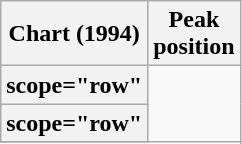<table class="wikitable plainrowheaders sortable">
<tr>
<th scope="col">Chart (1994)</th>
<th scope="col">Peak<br>position</th>
</tr>
<tr>
<th>scope="row" </th>
</tr>
<tr>
<th>scope="row" </th>
</tr>
<tr>
</tr>
</table>
